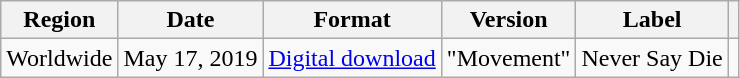<table class="wikitable plainrowheaders">
<tr>
<th>Region</th>
<th>Date</th>
<th>Format</th>
<th>Version</th>
<th>Label</th>
<th></th>
</tr>
<tr>
<td scope="row">Worldwide</td>
<td>May 17, 2019</td>
<td><a href='#'>Digital download</a></td>
<td>"Movement"</td>
<td>Never Say Die</td>
<td></td>
</tr>
</table>
